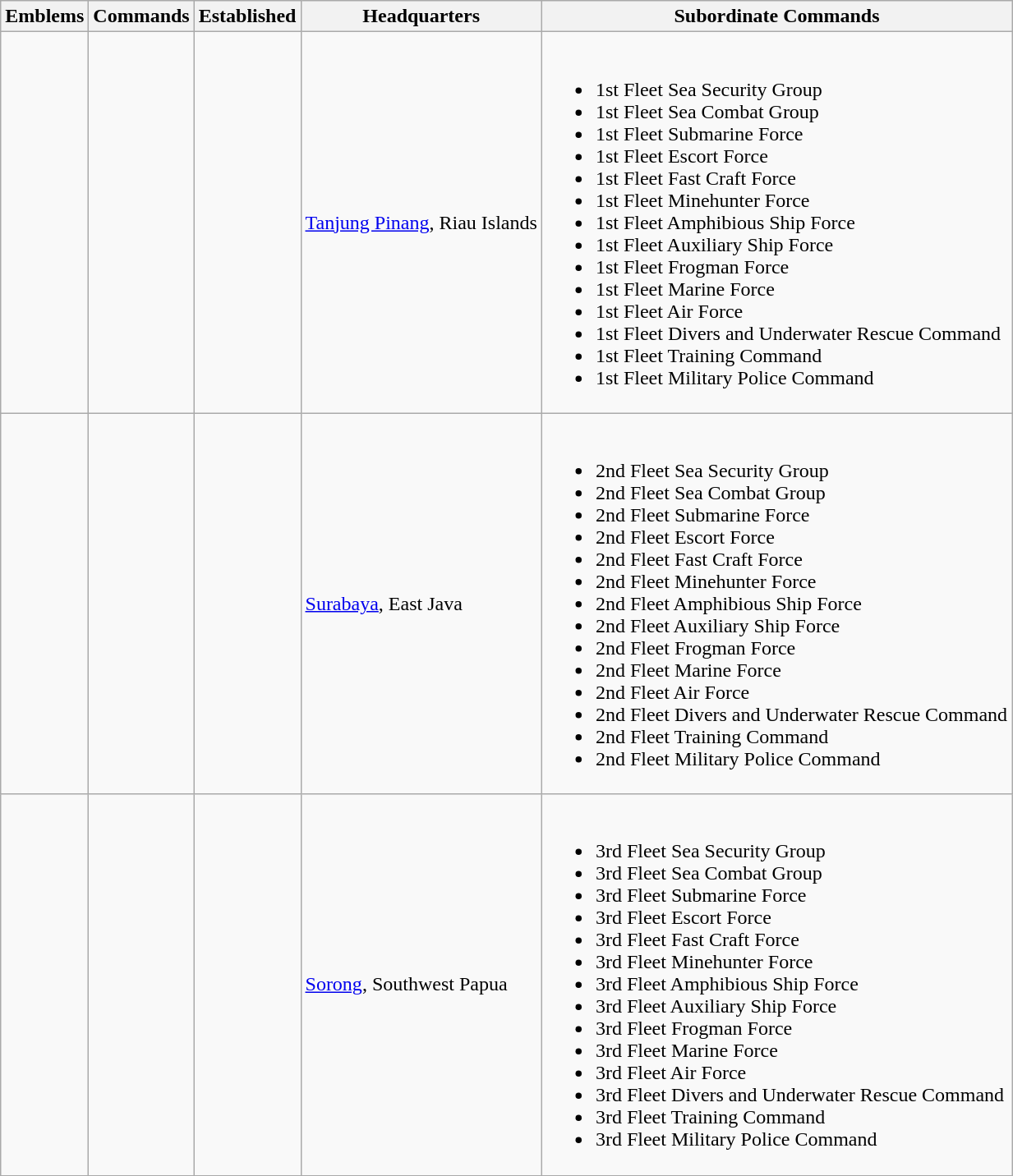<table class="wikitable">
<tr>
<th>Emblems</th>
<th>Commands</th>
<th>Established</th>
<th>Headquarters</th>
<th>Subordinate Commands</th>
</tr>
<tr>
<td></td>
<td></td>
<td></td>
<td><a href='#'>Tanjung Pinang</a>, Riau Islands</td>
<td><br><ul><li>1st Fleet Sea Security Group</li><li>1st Fleet Sea Combat Group</li><li>1st Fleet Submarine Force</li><li>1st Fleet Escort Force</li><li>1st Fleet Fast Craft Force</li><li>1st Fleet Minehunter Force</li><li>1st Fleet Amphibious Ship Force</li><li>1st Fleet Auxiliary Ship Force</li><li>1st Fleet Frogman Force</li><li>1st Fleet Marine Force</li><li>1st Fleet Air Force</li><li>1st Fleet Divers and Underwater Rescue Command</li><li>1st Fleet Training Command</li><li>1st Fleet Military Police Command</li></ul></td>
</tr>
<tr>
<td></td>
<td></td>
<td></td>
<td><a href='#'>Surabaya</a>, East Java</td>
<td><br><ul><li>2nd Fleet Sea Security Group</li><li>2nd Fleet Sea Combat Group</li><li>2nd Fleet Submarine Force</li><li>2nd Fleet Escort Force</li><li>2nd Fleet Fast Craft Force</li><li>2nd Fleet Minehunter Force</li><li>2nd Fleet Amphibious Ship Force</li><li>2nd Fleet Auxiliary Ship Force</li><li>2nd Fleet Frogman Force</li><li>2nd Fleet Marine Force</li><li>2nd Fleet Air Force</li><li>2nd Fleet Divers and Underwater Rescue Command</li><li>2nd Fleet Training Command</li><li>2nd Fleet Military Police Command</li></ul></td>
</tr>
<tr>
<td></td>
<td></td>
<td></td>
<td><a href='#'>Sorong</a>, Southwest Papua</td>
<td><br><ul><li>3rd Fleet Sea Security Group</li><li>3rd Fleet Sea Combat Group</li><li>3rd Fleet Submarine Force</li><li>3rd Fleet Escort Force</li><li>3rd Fleet Fast Craft Force</li><li>3rd Fleet Minehunter Force</li><li>3rd Fleet Amphibious Ship Force</li><li>3rd Fleet Auxiliary Ship Force</li><li>3rd Fleet Frogman Force</li><li>3rd Fleet Marine Force</li><li>3rd Fleet Air Force</li><li>3rd Fleet Divers and Underwater Rescue Command</li><li>3rd Fleet Training Command</li><li>3rd Fleet Military Police Command</li></ul></td>
</tr>
<tr>
</tr>
</table>
